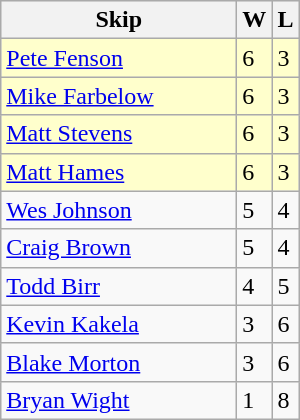<table class="wikitable">
<tr style="background:#efefef;">
<th width=150>Skip</th>
<th>W</th>
<th>L</th>
</tr>
<tr bgcolor=#ffffcc>
<td> <a href='#'>Pete Fenson</a></td>
<td>6</td>
<td>3</td>
</tr>
<tr bgcolor=#ffffcc>
<td> <a href='#'>Mike Farbelow</a></td>
<td>6</td>
<td>3</td>
</tr>
<tr bgcolor=#ffffcc>
<td> <a href='#'>Matt Stevens</a></td>
<td>6</td>
<td>3</td>
</tr>
<tr bgcolor=#ffffcc>
<td> <a href='#'>Matt Hames</a></td>
<td>6</td>
<td>3</td>
</tr>
<tr>
<td> <a href='#'>Wes Johnson</a></td>
<td>5</td>
<td>4</td>
</tr>
<tr>
<td> <a href='#'>Craig Brown</a></td>
<td>5</td>
<td>4</td>
</tr>
<tr>
<td> <a href='#'>Todd Birr</a></td>
<td>4</td>
<td>5</td>
</tr>
<tr>
<td> <a href='#'>Kevin Kakela</a></td>
<td>3</td>
<td>6</td>
</tr>
<tr>
<td> <a href='#'>Blake Morton</a></td>
<td>3</td>
<td>6</td>
</tr>
<tr>
<td> <a href='#'>Bryan Wight</a></td>
<td>1</td>
<td>8</td>
</tr>
</table>
